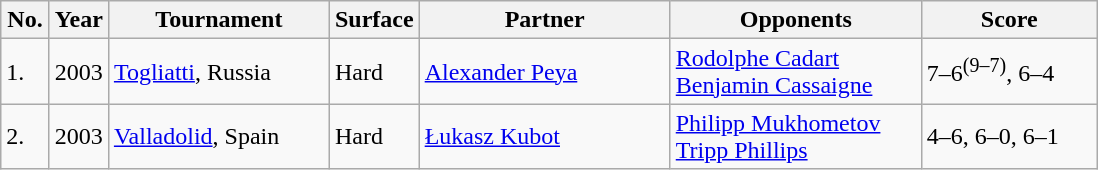<table class="sortable wikitable">
<tr>
<th style="width:25px">No.</th>
<th style="width:30px">Year</th>
<th style="width:140px">Tournament</th>
<th style="width:50px">Surface</th>
<th style="width:160px">Partner</th>
<th style="width:160px">Opponents</th>
<th style="width:110px" class="unsortable">Score</th>
</tr>
<tr>
<td>1.</td>
<td>2003</td>
<td><a href='#'>Togliatti</a>, Russia</td>
<td>Hard</td>
<td> <a href='#'>Alexander Peya</a></td>
<td> <a href='#'>Rodolphe Cadart</a><br> <a href='#'>Benjamin Cassaigne</a></td>
<td>7–6<sup>(9–7)</sup>, 6–4</td>
</tr>
<tr>
<td>2.</td>
<td>2003</td>
<td><a href='#'>Valladolid</a>, Spain</td>
<td>Hard</td>
<td> <a href='#'>Łukasz Kubot</a></td>
<td> <a href='#'>Philipp Mukhometov</a><br> <a href='#'>Tripp Phillips</a></td>
<td>4–6, 6–0, 6–1</td>
</tr>
</table>
